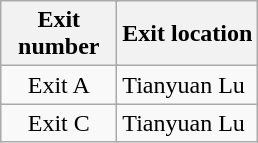<table class="wikitable">
<tr>
<th style="width:70px" colspan="2">Exit number</th>
<th>Exit location</th>
</tr>
<tr>
<td align="center" colspan="2">Exit A</td>
<td>Tianyuan Lu</td>
</tr>
<tr>
<td align="center" colspan="2">Exit C</td>
<td>Tianyuan Lu</td>
</tr>
</table>
